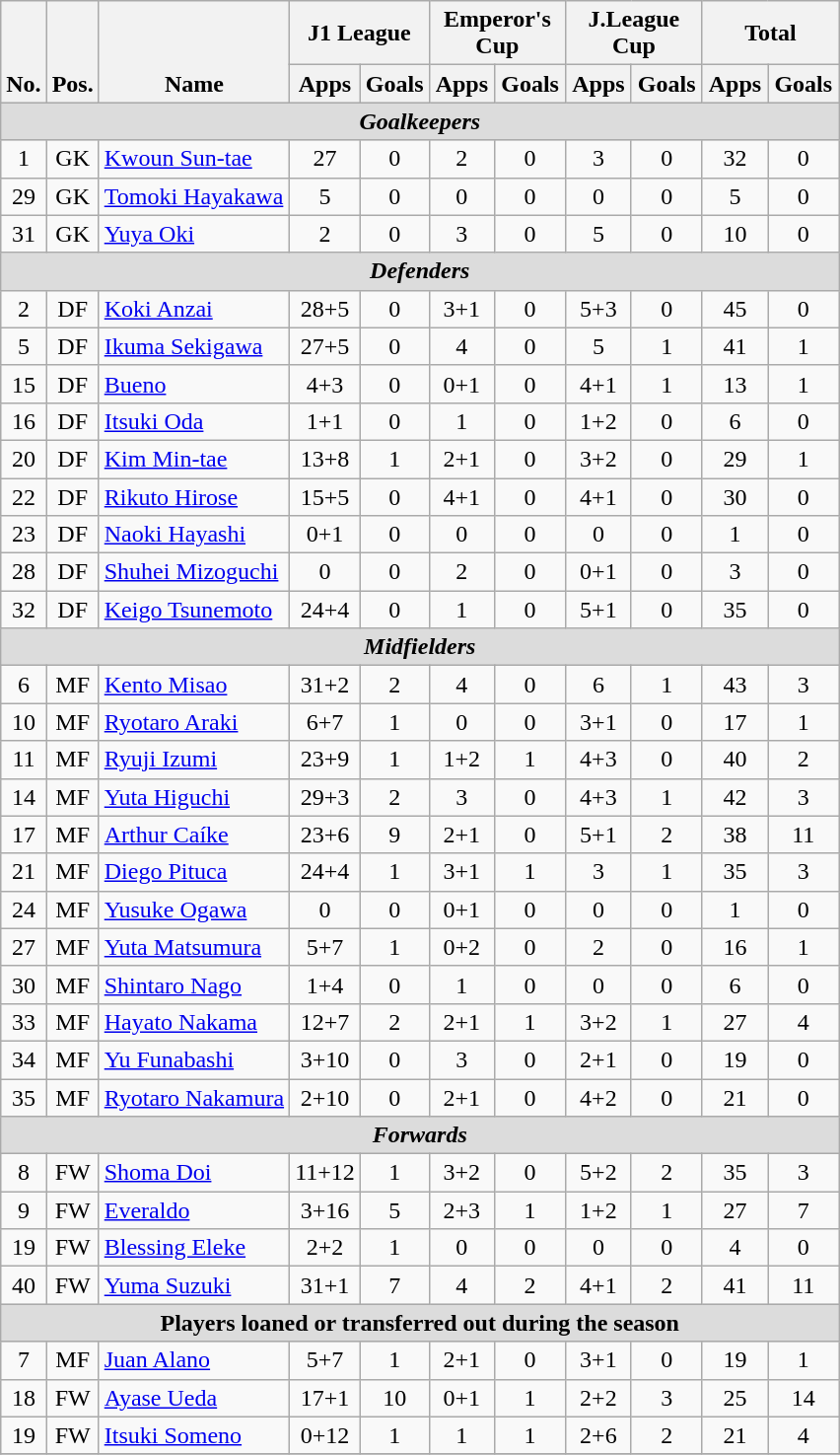<table class="wikitable sortable" style="text-align:center">
<tr>
<th rowspan="2" style="vertical-align:bottom;">No.</th>
<th rowspan="2" style="vertical-align:bottom;">Pos.</th>
<th rowspan="2" style="vertical-align:bottom;">Name</th>
<th colspan="2" style="width:85px;">J1 League</th>
<th colspan="2" style="width:85px;">Emperor's Cup</th>
<th colspan="2" style="width:85px;">J.League Cup</th>
<th colspan="2" style="width:85px;">Total</th>
</tr>
<tr>
<th>Apps</th>
<th>Goals</th>
<th>Apps</th>
<th>Goals</th>
<th>Apps</th>
<th>Goals</th>
<th>Apps</th>
<th>Goals</th>
</tr>
<tr>
<th colspan=11 style=background:#dcdcdc; text-align:center><em>Goalkeepers</em></th>
</tr>
<tr>
<td>1</td>
<td>GK</td>
<td align="left"> <a href='#'>Kwoun Sun-tae</a></td>
<td>27</td>
<td>0</td>
<td>2</td>
<td>0</td>
<td>3</td>
<td>0</td>
<td>32</td>
<td>0</td>
</tr>
<tr>
<td>29</td>
<td>GK</td>
<td align="left"> <a href='#'>Tomoki Hayakawa</a></td>
<td>5</td>
<td>0</td>
<td>0</td>
<td>0</td>
<td>0</td>
<td>0</td>
<td>5</td>
<td>0</td>
</tr>
<tr>
<td>31</td>
<td>GK</td>
<td align="left"> <a href='#'>Yuya Oki</a></td>
<td>2</td>
<td>0</td>
<td>3</td>
<td>0</td>
<td>5</td>
<td>0</td>
<td>10</td>
<td>0</td>
</tr>
<tr>
<th colspan=11 style=background:#dcdcdc; text-align:center><em>Defenders</em></th>
</tr>
<tr>
<td>2</td>
<td>DF</td>
<td align="left"> <a href='#'>Koki Anzai</a></td>
<td>28+5</td>
<td>0</td>
<td>3+1</td>
<td>0</td>
<td>5+3</td>
<td>0</td>
<td>45</td>
<td>0</td>
</tr>
<tr>
<td>5</td>
<td>DF</td>
<td align="left"> <a href='#'>Ikuma Sekigawa</a></td>
<td>27+5</td>
<td>0</td>
<td>4</td>
<td>0</td>
<td>5</td>
<td>1</td>
<td>41</td>
<td>1</td>
</tr>
<tr>
<td>15</td>
<td>DF</td>
<td align="left"> <a href='#'>Bueno</a></td>
<td>4+3</td>
<td>0</td>
<td>0+1</td>
<td>0</td>
<td>4+1</td>
<td>1</td>
<td>13</td>
<td>1</td>
</tr>
<tr>
<td>16</td>
<td>DF</td>
<td align="left"> <a href='#'>Itsuki Oda</a></td>
<td>1+1</td>
<td>0</td>
<td>1</td>
<td>0</td>
<td>1+2</td>
<td>0</td>
<td>6</td>
<td>0</td>
</tr>
<tr>
<td>20</td>
<td>DF</td>
<td align="left"> <a href='#'>Kim Min-tae</a></td>
<td>13+8</td>
<td>1</td>
<td>2+1</td>
<td>0</td>
<td>3+2</td>
<td>0</td>
<td>29</td>
<td>1</td>
</tr>
<tr>
<td>22</td>
<td>DF</td>
<td align="left"> <a href='#'>Rikuto Hirose</a></td>
<td>15+5</td>
<td>0</td>
<td>4+1</td>
<td>0</td>
<td>4+1</td>
<td>0</td>
<td>30</td>
<td>0</td>
</tr>
<tr>
<td>23</td>
<td>DF</td>
<td align="left"> <a href='#'>Naoki Hayashi</a></td>
<td>0+1</td>
<td>0</td>
<td>0</td>
<td>0</td>
<td>0</td>
<td>0</td>
<td>1</td>
<td>0</td>
</tr>
<tr>
<td>28</td>
<td>DF</td>
<td align="left"> <a href='#'>Shuhei Mizoguchi</a></td>
<td>0</td>
<td>0</td>
<td>2</td>
<td>0</td>
<td>0+1</td>
<td>0</td>
<td>3</td>
<td>0</td>
</tr>
<tr>
<td>32</td>
<td>DF</td>
<td align="left"> <a href='#'>Keigo Tsunemoto</a></td>
<td>24+4</td>
<td>0</td>
<td>1</td>
<td>0</td>
<td>5+1</td>
<td>0</td>
<td>35</td>
<td>0</td>
</tr>
<tr>
<th colspan=14 style=background:#dcdcdc; text-align:center><em>Midfielders</em></th>
</tr>
<tr>
<td>6</td>
<td>MF</td>
<td align="left"> <a href='#'>Kento Misao</a></td>
<td>31+2</td>
<td>2</td>
<td>4</td>
<td>0</td>
<td>6</td>
<td>1</td>
<td>43</td>
<td>3</td>
</tr>
<tr>
<td>10</td>
<td>MF</td>
<td align="left"> <a href='#'>Ryotaro Araki</a></td>
<td>6+7</td>
<td>1</td>
<td>0</td>
<td>0</td>
<td>3+1</td>
<td>0</td>
<td>17</td>
<td>1</td>
</tr>
<tr>
<td>11</td>
<td>MF</td>
<td align="left"> <a href='#'>Ryuji Izumi</a></td>
<td>23+9</td>
<td>1</td>
<td>1+2</td>
<td>1</td>
<td>4+3</td>
<td>0</td>
<td>40</td>
<td>2</td>
</tr>
<tr>
<td>14</td>
<td>MF</td>
<td align="left"> <a href='#'>Yuta Higuchi</a></td>
<td>29+3</td>
<td>2</td>
<td>3</td>
<td>0</td>
<td>4+3</td>
<td>1</td>
<td>42</td>
<td>3</td>
</tr>
<tr>
<td>17</td>
<td>MF</td>
<td align="left"> <a href='#'>Arthur Caíke</a></td>
<td>23+6</td>
<td>9</td>
<td>2+1</td>
<td>0</td>
<td>5+1</td>
<td>2</td>
<td>38</td>
<td>11</td>
</tr>
<tr>
<td>21</td>
<td>MF</td>
<td align="left"> <a href='#'>Diego Pituca</a></td>
<td>24+4</td>
<td>1</td>
<td>3+1</td>
<td>1</td>
<td>3</td>
<td>1</td>
<td>35</td>
<td>3</td>
</tr>
<tr>
<td>24</td>
<td>MF</td>
<td align="left"> <a href='#'>Yusuke Ogawa</a></td>
<td>0</td>
<td>0</td>
<td>0+1</td>
<td>0</td>
<td>0</td>
<td>0</td>
<td>1</td>
<td>0</td>
</tr>
<tr>
<td>27</td>
<td>MF</td>
<td align="left"> <a href='#'>Yuta Matsumura</a></td>
<td>5+7</td>
<td>1</td>
<td>0+2</td>
<td>0</td>
<td>2</td>
<td>0</td>
<td>16</td>
<td>1</td>
</tr>
<tr>
<td>30</td>
<td>MF</td>
<td align="left"> <a href='#'>Shintaro Nago</a></td>
<td>1+4</td>
<td>0</td>
<td>1</td>
<td>0</td>
<td>0</td>
<td>0</td>
<td>6</td>
<td>0</td>
</tr>
<tr>
<td>33</td>
<td>MF</td>
<td align="left"> <a href='#'>Hayato Nakama</a></td>
<td>12+7</td>
<td>2</td>
<td>2+1</td>
<td>1</td>
<td>3+2</td>
<td>1</td>
<td>27</td>
<td>4</td>
</tr>
<tr>
<td>34</td>
<td>MF</td>
<td align="left"> <a href='#'>Yu Funabashi</a></td>
<td>3+10</td>
<td>0</td>
<td>3</td>
<td>0</td>
<td>2+1</td>
<td>0</td>
<td>19</td>
<td>0</td>
</tr>
<tr>
<td>35</td>
<td>MF</td>
<td align="left"> <a href='#'>Ryotaro Nakamura</a></td>
<td>2+10</td>
<td>0</td>
<td>2+1</td>
<td>0</td>
<td>4+2</td>
<td>0</td>
<td>21</td>
<td>0</td>
</tr>
<tr>
<th colspan=14 style=background:#dcdcdc; text-align:center><em>Forwards</em></th>
</tr>
<tr>
<td>8</td>
<td>FW</td>
<td align="left"> <a href='#'>Shoma Doi</a></td>
<td>11+12</td>
<td>1</td>
<td>3+2</td>
<td>0</td>
<td>5+2</td>
<td>2</td>
<td>35</td>
<td>3</td>
</tr>
<tr>
<td>9</td>
<td>FW</td>
<td align="left"> <a href='#'>Everaldo</a></td>
<td>3+16</td>
<td>5</td>
<td>2+3</td>
<td>1</td>
<td>1+2</td>
<td>1</td>
<td>27</td>
<td>7</td>
</tr>
<tr>
<td>19</td>
<td>FW</td>
<td align="left"> <a href='#'>Blessing Eleke</a></td>
<td>2+2</td>
<td>1</td>
<td>0</td>
<td>0</td>
<td>0</td>
<td>0</td>
<td>4</td>
<td>0</td>
</tr>
<tr>
<td>40</td>
<td>FW</td>
<td align="left"> <a href='#'>Yuma Suzuki</a></td>
<td>31+1</td>
<td>7</td>
<td>4</td>
<td>2</td>
<td>4+1</td>
<td>2</td>
<td>41</td>
<td>11</td>
</tr>
<tr>
<th colspan=14 style=background:#dcdcdc; text-align:center>Players loaned or transferred out during the season</th>
</tr>
<tr>
<td>7</td>
<td>MF</td>
<td align="left"> <a href='#'>Juan Alano</a></td>
<td>5+7</td>
<td>1</td>
<td>2+1</td>
<td>0</td>
<td>3+1</td>
<td>0</td>
<td>19</td>
<td>1</td>
</tr>
<tr>
<td>18</td>
<td>FW</td>
<td align="left"> <a href='#'>Ayase Ueda</a></td>
<td>17+1</td>
<td>10</td>
<td>0+1</td>
<td>1</td>
<td>2+2</td>
<td>3</td>
<td>25</td>
<td>14</td>
</tr>
<tr>
<td>19</td>
<td>FW</td>
<td align="left"> <a href='#'>Itsuki Someno</a></td>
<td>0+12</td>
<td>1</td>
<td>1</td>
<td>1</td>
<td>2+6</td>
<td>2</td>
<td>21</td>
<td>4</td>
</tr>
<tr>
</tr>
</table>
